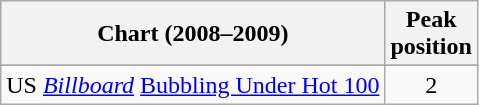<table class="wikitable sortable">
<tr>
<th align="left">Chart (2008–2009)</th>
<th align="center">Peak<br>position</th>
</tr>
<tr>
</tr>
<tr>
<td>US <em><a href='#'>Billboard</a></em> <a href='#'>Bubbling Under Hot 100</a></td>
<td align="center">2</td>
</tr>
</table>
